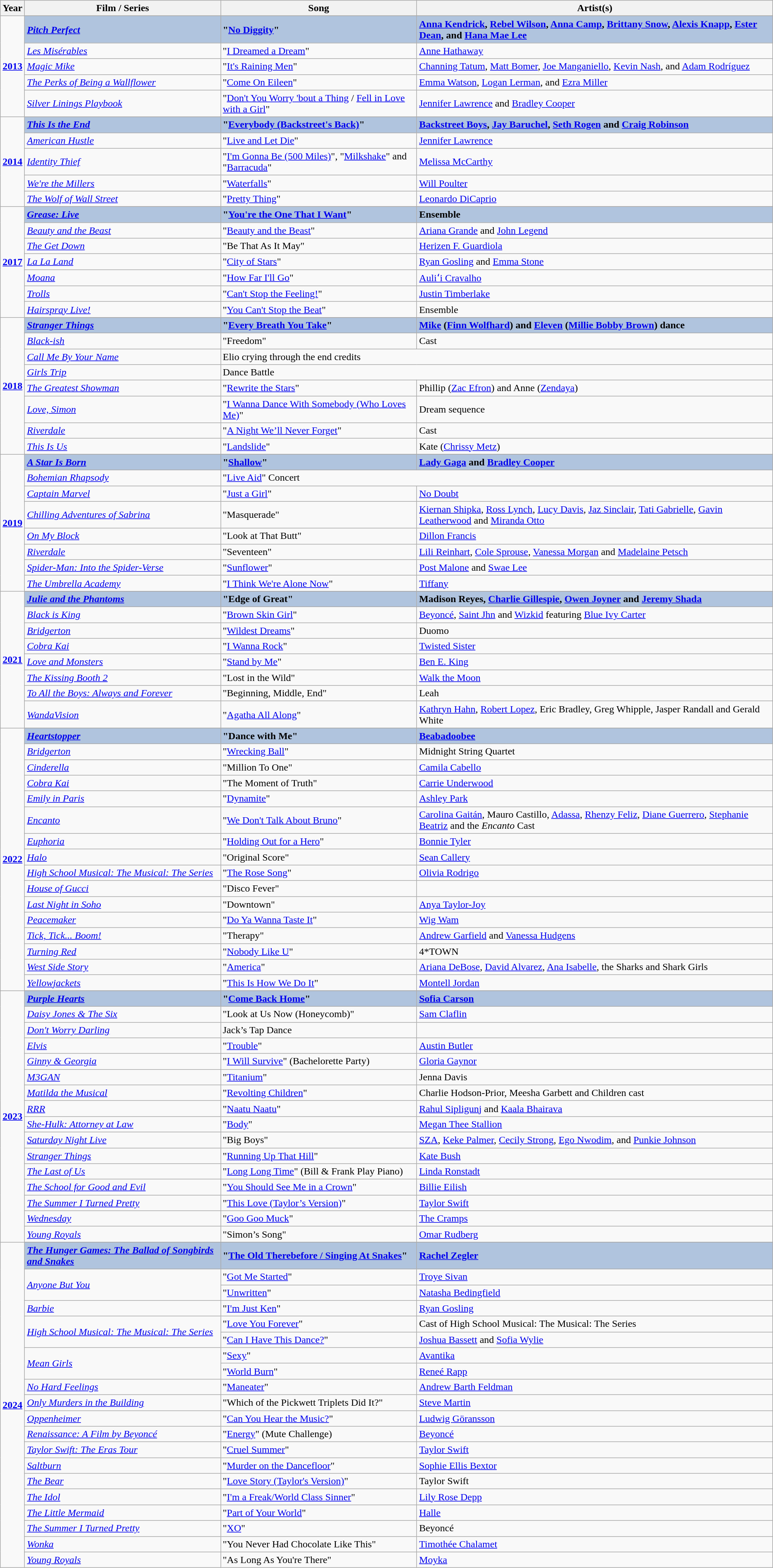<table class="wikitable sortable plainrowheaders">
<tr>
<th scope="col">Year</th>
<th scope="col">Film / Series</th>
<th scope="col">Song</th>
<th scope="col">Artist(s)</th>
</tr>
<tr>
<td rowspan="6"><strong><a href='#'>2013</a></strong><br></td>
</tr>
<tr style="background:#B0C4DE;">
<td><strong><em><a href='#'>Pitch Perfect</a></em></strong></td>
<td><strong>"<a href='#'>No Diggity</a>"</strong></td>
<td><strong><a href='#'>Anna Kendrick</a>, <a href='#'>Rebel Wilson</a>, <a href='#'>Anna Camp</a>, <a href='#'>Brittany Snow</a>, <a href='#'>Alexis Knapp</a>, <a href='#'>Ester Dean</a>, and <a href='#'>Hana Mae Lee</a></strong></td>
</tr>
<tr>
<td><em><a href='#'>Les Misérables</a></em></td>
<td>"<a href='#'>I Dreamed a Dream</a>"</td>
<td><a href='#'>Anne Hathaway</a></td>
</tr>
<tr>
<td><em><a href='#'>Magic Mike</a></em></td>
<td>"<a href='#'>It's Raining Men</a>"</td>
<td><a href='#'>Channing Tatum</a>, <a href='#'>Matt Bomer</a>, <a href='#'>Joe Manganiello</a>, <a href='#'>Kevin Nash</a>, and <a href='#'>Adam Rodríguez</a></td>
</tr>
<tr>
<td><em><a href='#'>The Perks of Being a Wallflower</a></em></td>
<td>"<a href='#'>Come On Eileen</a>"</td>
<td><a href='#'>Emma Watson</a>, <a href='#'>Logan Lerman</a>, and <a href='#'>Ezra Miller</a></td>
</tr>
<tr>
<td><em><a href='#'>Silver Linings Playbook</a></em></td>
<td>"<a href='#'>Don't You Worry 'bout a Thing</a> / <a href='#'>Fell in Love with a Girl</a>"</td>
<td><a href='#'>Jennifer Lawrence</a> and <a href='#'>Bradley Cooper</a></td>
</tr>
<tr>
<td rowspan="6"><strong><a href='#'>2014</a></strong><br></td>
</tr>
<tr style="background:#B0C4DE;">
<td><strong><em><a href='#'>This Is the End</a></em></strong></td>
<td><strong>"<a href='#'>Everybody (Backstreet's Back)</a>"</strong></td>
<td><strong><a href='#'>Backstreet Boys</a>, <a href='#'>Jay Baruchel</a>, <a href='#'>Seth Rogen</a> and <a href='#'>Craig Robinson</a></strong></td>
</tr>
<tr>
<td><em><a href='#'>American Hustle</a></em></td>
<td>"<a href='#'>Live and Let Die</a>"</td>
<td><a href='#'>Jennifer Lawrence</a></td>
</tr>
<tr>
<td><em><a href='#'>Identity Thief</a></em></td>
<td>"<a href='#'>I'm Gonna Be (500 Miles)</a>", "<a href='#'>Milkshake</a>" and "<a href='#'>Barracuda</a>"</td>
<td><a href='#'>Melissa McCarthy</a></td>
</tr>
<tr>
<td><em><a href='#'>We're the Millers</a></em></td>
<td>"<a href='#'>Waterfalls</a>"</td>
<td><a href='#'>Will Poulter</a></td>
</tr>
<tr>
<td><em><a href='#'>The Wolf of Wall Street</a></em></td>
<td>"<a href='#'>Pretty Thing</a>"</td>
<td><a href='#'>Leonardo DiCaprio</a></td>
</tr>
<tr>
<td rowspan="8"><strong><a href='#'>2017</a></strong><br></td>
</tr>
<tr style="background:#B0C4DE;">
<td><strong><em><a href='#'>Grease: Live</a></em></strong></td>
<td><strong>"<a href='#'>You're the One That I Want</a>"</strong></td>
<td><strong>Ensemble</strong></td>
</tr>
<tr>
<td><em><a href='#'>Beauty and the Beast</a></em></td>
<td>"<a href='#'>Beauty and the Beast</a>"</td>
<td><a href='#'>Ariana Grande</a> and <a href='#'>John Legend</a></td>
</tr>
<tr>
<td><em><a href='#'>The Get Down</a></em></td>
<td>"Be That As It May"</td>
<td><a href='#'>Herizen F. Guardiola</a></td>
</tr>
<tr>
<td><em><a href='#'>La La Land</a></em></td>
<td>"<a href='#'>City of Stars</a>"</td>
<td><a href='#'>Ryan Gosling</a> and <a href='#'>Emma Stone</a></td>
</tr>
<tr>
<td><em><a href='#'>Moana</a></em></td>
<td>"<a href='#'>How Far I'll Go</a>"</td>
<td><a href='#'>Auliʻi Cravalho</a></td>
</tr>
<tr>
<td><em><a href='#'>Trolls</a></em></td>
<td>"<a href='#'>Can't Stop the Feeling!</a>"</td>
<td><a href='#'>Justin Timberlake</a></td>
</tr>
<tr>
<td><em><a href='#'>Hairspray Live!</a></em></td>
<td>"<a href='#'>You Can't Stop the Beat</a>"</td>
<td>Ensemble</td>
</tr>
<tr>
<td rowspan="9"><strong><a href='#'>2018</a></strong><br></td>
</tr>
<tr style="background:#B0C4DE;">
<td><strong><em><a href='#'>Stranger Things</a></em></strong></td>
<td><strong>"<a href='#'>Every Breath You Take</a>"</strong></td>
<td><strong><a href='#'>Mike</a> (<a href='#'>Finn Wolfhard</a>) and <a href='#'>Eleven</a> (<a href='#'>Millie Bobby Brown</a>) dance</strong></td>
</tr>
<tr>
<td><em><a href='#'>Black-ish</a></em></td>
<td>"Freedom"</td>
<td>Cast</td>
</tr>
<tr>
<td><em><a href='#'>Call Me By Your Name</a></em></td>
<td colspan="2">Elio crying through the end credits</td>
</tr>
<tr>
<td><em><a href='#'>Girls Trip</a></em></td>
<td colspan="2">Dance Battle</td>
</tr>
<tr>
<td><em><a href='#'>The Greatest Showman</a></em></td>
<td>"<a href='#'>Rewrite the Stars</a>"</td>
<td>Phillip (<a href='#'>Zac Efron</a>) and Anne (<a href='#'>Zendaya</a>)</td>
</tr>
<tr>
<td><em><a href='#'>Love, Simon</a></em></td>
<td>"<a href='#'>I Wanna Dance With Somebody (Who Loves Me)</a>"</td>
<td>Dream sequence </td>
</tr>
<tr>
<td><em><a href='#'>Riverdale</a></em></td>
<td>"<a href='#'>A Night We’ll Never Forget</a>"</td>
<td>Cast</td>
</tr>
<tr>
<td><em><a href='#'>This Is Us</a></em></td>
<td>"<a href='#'>Landslide</a>"</td>
<td>Kate (<a href='#'>Chrissy Metz</a>)</td>
</tr>
<tr>
<td rowspan="9"><strong><a href='#'>2019</a></strong><br></td>
</tr>
<tr style="background:#B0C4DE;">
<td><strong><em><a href='#'>A Star Is Born</a></em></strong></td>
<td><strong>"<a href='#'>Shallow</a>"</strong></td>
<td><strong><a href='#'>Lady Gaga</a> and <a href='#'>Bradley Cooper</a></strong></td>
</tr>
<tr>
<td><em><a href='#'>Bohemian Rhapsody</a></em></td>
<td colspan="2">"<a href='#'>Live Aid</a>" Concert</td>
</tr>
<tr>
<td><em><a href='#'>Captain Marvel</a></em></td>
<td>"<a href='#'>Just a Girl</a>"</td>
<td><a href='#'>No Doubt</a></td>
</tr>
<tr>
<td><em><a href='#'>Chilling Adventures of Sabrina</a></em></td>
<td>"Masquerade"</td>
<td><a href='#'>Kiernan Shipka</a>, <a href='#'>Ross Lynch</a>, <a href='#'>Lucy Davis</a>, <a href='#'>Jaz Sinclair</a>, <a href='#'>Tati Gabrielle</a>, <a href='#'>Gavin Leatherwood</a> and <a href='#'>Miranda Otto</a></td>
</tr>
<tr>
<td><em><a href='#'>On My Block</a></em></td>
<td>"Look at That Butt"</td>
<td><a href='#'>Dillon Francis</a></td>
</tr>
<tr>
<td><em><a href='#'>Riverdale</a></em></td>
<td>"Seventeen"</td>
<td><a href='#'>Lili Reinhart</a>, <a href='#'>Cole Sprouse</a>, <a href='#'>Vanessa Morgan</a> and <a href='#'>Madelaine Petsch</a></td>
</tr>
<tr>
<td><em><a href='#'>Spider-Man: Into the Spider-Verse</a></em></td>
<td>"<a href='#'>Sunflower</a>"</td>
<td><a href='#'>Post Malone</a> and <a href='#'>Swae Lee</a></td>
</tr>
<tr>
<td><em><a href='#'>The Umbrella Academy</a></em></td>
<td>"<a href='#'>I Think We're Alone Now</a>"</td>
<td><a href='#'>Tiffany</a></td>
</tr>
<tr>
<td rowspan="9"><strong><a href='#'>2021</a></strong><br></td>
</tr>
<tr style="background:#B0C4DE;">
<td><strong><em><a href='#'>Julie and the Phantoms</a></em></strong></td>
<td><strong>"Edge of Great"</strong></td>
<td><strong>Madison Reyes, <a href='#'>Charlie Gillespie</a>, <a href='#'>Owen Joyner</a> and <a href='#'>Jeremy Shada</a></strong></td>
</tr>
<tr>
<td><em><a href='#'>Black is King</a></em></td>
<td>"<a href='#'>Brown Skin Girl</a>"</td>
<td><a href='#'>Beyoncé</a>, <a href='#'>Saint Jhn</a> and <a href='#'>Wizkid</a> featuring <a href='#'>Blue Ivy Carter</a></td>
</tr>
<tr>
<td><em><a href='#'>Bridgerton</a></em></td>
<td>"<a href='#'>Wildest Dreams</a>"</td>
<td>Duomo </td>
</tr>
<tr>
<td><em><a href='#'>Cobra Kai</a></em></td>
<td>"<a href='#'>I Wanna Rock</a>"</td>
<td><a href='#'>Twisted Sister</a></td>
</tr>
<tr>
<td><em><a href='#'>Love and Monsters</a></em></td>
<td>"<a href='#'>Stand by Me</a>"</td>
<td><a href='#'>Ben E. King</a></td>
</tr>
<tr>
<td><em><a href='#'>The Kissing Booth 2</a></em></td>
<td>"Lost in the Wild"</td>
<td><a href='#'>Walk the Moon</a></td>
</tr>
<tr>
<td><em><a href='#'>To All the Boys: Always and Forever</a></em></td>
<td>"Beginning, Middle, End"</td>
<td>Leah</td>
</tr>
<tr>
<td><em><a href='#'>WandaVision</a></em></td>
<td>"<a href='#'>Agatha All Along</a>"</td>
<td><a href='#'>Kathryn Hahn</a>, <a href='#'>Robert Lopez</a>, Eric Bradley, Greg Whipple, Jasper Randall and Gerald White</td>
</tr>
<tr>
<td rowspan="17"><strong><a href='#'>2022</a></strong><br></td>
</tr>
<tr style="background:#B0C4DE;">
<td><strong><em><a href='#'>Heartstopper</a></em></strong></td>
<td><strong>"Dance with Me"</strong></td>
<td><strong><a href='#'>Beabadoobee</a></strong></td>
</tr>
<tr>
<td><em><a href='#'>Bridgerton</a></em></td>
<td>"<a href='#'>Wrecking Ball</a>"</td>
<td>Midnight String Quartet </td>
</tr>
<tr>
<td><em><a href='#'>Cinderella</a></em></td>
<td>"Million To One"</td>
<td><a href='#'>Camila Cabello</a></td>
</tr>
<tr>
<td><em><a href='#'>Cobra Kai</a></em></td>
<td>"The Moment of Truth"</td>
<td><a href='#'>Carrie Underwood</a></td>
</tr>
<tr>
<td><em><a href='#'>Emily in Paris</a></em></td>
<td>"<a href='#'>Dynamite</a>"</td>
<td><a href='#'>Ashley Park</a> </td>
</tr>
<tr>
<td><em><a href='#'>Encanto</a></em></td>
<td>"<a href='#'>We Don't Talk About Bruno</a>"</td>
<td><a href='#'>Carolina Gaitán</a>, Mauro Castillo, <a href='#'>Adassa</a>, <a href='#'>Rhenzy Feliz</a>, <a href='#'>Diane Guerrero</a>, <a href='#'>Stephanie Beatriz</a> and the <em>Encanto</em> Cast</td>
</tr>
<tr>
<td><em><a href='#'>Euphoria</a></em></td>
<td>"<a href='#'>Holding Out for a Hero</a>"</td>
<td><a href='#'>Bonnie Tyler</a></td>
</tr>
<tr>
<td><em><a href='#'>Halo</a></em></td>
<td>"Original Score"</td>
<td><a href='#'>Sean Callery</a></td>
</tr>
<tr>
<td><em><a href='#'>High School Musical: The Musical: The Series</a></em></td>
<td>"<a href='#'>The Rose Song</a>"</td>
<td><a href='#'>Olivia Rodrigo</a></td>
</tr>
<tr>
<td><em><a href='#'>House of Gucci</a></em></td>
<td>"Disco Fever"</td>
<td></td>
</tr>
<tr>
<td><em><a href='#'>Last Night in Soho</a></em></td>
<td>"Downtown"</td>
<td><a href='#'>Anya Taylor-Joy</a></td>
</tr>
<tr>
<td><em><a href='#'>Peacemaker</a></em></td>
<td>"<a href='#'>Do Ya Wanna Taste It</a>"</td>
<td><a href='#'>Wig Wam</a></td>
</tr>
<tr>
<td><em><a href='#'>Tick, Tick... Boom!</a></em></td>
<td>"Therapy"</td>
<td><a href='#'>Andrew Garfield</a> and <a href='#'>Vanessa Hudgens</a></td>
</tr>
<tr>
<td><em><a href='#'>Turning Red</a></em></td>
<td>"<a href='#'>Nobody Like U</a>"</td>
<td>4*TOWN </td>
</tr>
<tr>
<td><em><a href='#'>West Side Story</a></em></td>
<td>"<a href='#'>America</a>"</td>
<td><a href='#'>Ariana DeBose</a>, <a href='#'>David Alvarez</a>, <a href='#'>Ana Isabelle</a>, the Sharks and Shark Girls</td>
</tr>
<tr>
<td><em><a href='#'>Yellowjackets</a></em></td>
<td>"<a href='#'>This Is How We Do It</a>"</td>
<td><a href='#'>Montell Jordan</a></td>
</tr>
<tr>
<td rowspan="17"><strong><a href='#'>2023</a></strong><br></td>
</tr>
<tr style="background:#B0C4DE;">
<td><strong><em><a href='#'>Purple Hearts</a></em></strong></td>
<td><strong>"<a href='#'>Come Back Home</a>"</strong></td>
<td><strong><a href='#'>Sofia Carson</a></strong></td>
</tr>
<tr>
<td><em><a href='#'>Daisy Jones & The Six</a></em></td>
<td>"Look at Us Now (Honeycomb)"</td>
<td><a href='#'>Sam Claflin</a></td>
</tr>
<tr>
<td><em><a href='#'>Don't Worry Darling</a></em></td>
<td>Jack’s Tap Dance</td>
<td></td>
</tr>
<tr>
<td><em><a href='#'>Elvis</a></em></td>
<td>"<a href='#'>Trouble</a>"</td>
<td><a href='#'>Austin Butler</a></td>
</tr>
<tr>
<td><em><a href='#'>Ginny & Georgia</a></em></td>
<td>"<a href='#'>I Will Survive</a>" (Bachelorette Party)</td>
<td><a href='#'>Gloria Gaynor</a></td>
</tr>
<tr>
<td><em><a href='#'>M3GAN</a></em></td>
<td>"<a href='#'>Titanium</a>"</td>
<td>Jenna Davis</td>
</tr>
<tr>
<td><em><a href='#'>Matilda the Musical</a></em></td>
<td>"<a href='#'>Revolting Children</a>"</td>
<td>Charlie Hodson-Prior, Meesha Garbett and Children cast</td>
</tr>
<tr>
<td><em><a href='#'>RRR</a></em></td>
<td>"<a href='#'>Naatu Naatu</a>"</td>
<td><a href='#'>Rahul Sipligunj</a> and <a href='#'>Kaala Bhairava</a></td>
</tr>
<tr>
<td><em><a href='#'>She-Hulk: Attorney at Law</a></em></td>
<td>"<a href='#'>Body</a>"</td>
<td><a href='#'>Megan Thee Stallion</a></td>
</tr>
<tr>
<td><em><a href='#'>Saturday Night Live</a></em></td>
<td>"Big Boys"</td>
<td><a href='#'>SZA</a>, <a href='#'>Keke Palmer</a>, <a href='#'>Cecily Strong</a>, <a href='#'>Ego Nwodim</a>, and <a href='#'>Punkie Johnson</a></td>
</tr>
<tr>
<td><em><a href='#'>Stranger Things</a></em></td>
<td>"<a href='#'>Running Up That Hill</a>"</td>
<td><a href='#'>Kate Bush</a></td>
</tr>
<tr>
<td><em><a href='#'>The Last of Us</a></em></td>
<td>"<a href='#'>Long Long Time</a>" (Bill & Frank Play Piano)</td>
<td><a href='#'>Linda Ronstadt</a></td>
</tr>
<tr>
<td><em><a href='#'>The School for Good and Evil</a></em></td>
<td>"<a href='#'>You Should See Me in a Crown</a>"</td>
<td><a href='#'>Billie Eilish</a></td>
</tr>
<tr>
<td><em><a href='#'>The Summer I Turned Pretty</a></em></td>
<td>"<a href='#'>This Love (Taylor’s Version)</a>"</td>
<td><a href='#'>Taylor Swift</a></td>
</tr>
<tr>
<td><em><a href='#'>Wednesday</a></em></td>
<td>"<a href='#'>Goo Goo Muck</a>"</td>
<td><a href='#'>The Cramps</a></td>
</tr>
<tr>
<td><em><a href='#'>Young Royals</a></em></td>
<td>"Simon’s Song"</td>
<td><a href='#'>Omar Rudberg</a></td>
</tr>
<tr>
<td rowspan="21"><strong><a href='#'>2024</a></strong><br></td>
</tr>
<tr style="background:#B0C4DE;">
<td><strong><em><a href='#'>The Hunger Games: The Ballad of Songbirds and Snakes</a></em></strong></td>
<td><strong>"<a href='#'>The Old Therebefore / Singing At Snakes</a>"</strong></td>
<td><strong><a href='#'>Rachel Zegler</a></strong></td>
</tr>
<tr>
<td rowspan=2><em><a href='#'>Anyone But You</a></em></td>
<td>"<a href='#'>Got Me Started</a>"</td>
<td><a href='#'>Troye Sivan</a></td>
</tr>
<tr>
<td>"<a href='#'>Unwritten</a>"</td>
<td><a href='#'>Natasha Bedingfield</a></td>
</tr>
<tr>
<td><em><a href='#'>Barbie</a></em></td>
<td>"<a href='#'>I'm Just Ken</a>"</td>
<td><a href='#'>Ryan Gosling</a></td>
</tr>
<tr>
<td rowspan=2><em><a href='#'>High School Musical: The Musical: The Series</a></em></td>
<td>"<a href='#'>Love You Forever</a>"</td>
<td>Cast of High School Musical: The Musical: The Series</td>
</tr>
<tr>
<td>"<a href='#'>Can I Have This Dance?</a>"</td>
<td><a href='#'>Joshua Bassett</a> and <a href='#'>Sofia Wylie</a></td>
</tr>
<tr>
<td rowspan=2><em><a href='#'>Mean Girls</a></em></td>
<td>"<a href='#'>Sexy</a>"</td>
<td><a href='#'>Avantika</a></td>
</tr>
<tr>
<td>"<a href='#'>World Burn</a>"</td>
<td><a href='#'>Reneé Rapp</a></td>
</tr>
<tr>
<td><em><a href='#'>No Hard Feelings</a></em></td>
<td>"<a href='#'>Maneater</a>"</td>
<td><a href='#'>Andrew Barth Feldman</a></td>
</tr>
<tr>
<td><em><a href='#'>Only Murders in the Building</a></em></td>
<td>"Which of the Pickwett Triplets Did It?"</td>
<td><a href='#'>Steve Martin</a></td>
</tr>
<tr>
<td><em><a href='#'>Oppenheimer</a></em></td>
<td>"<a href='#'>Can You Hear the Music?</a>"</td>
<td><a href='#'>Ludwig Göransson</a></td>
</tr>
<tr>
<td><em><a href='#'>Renaissance: A Film by Beyoncé</a></em></td>
<td>"<a href='#'>Energy</a>" (Mute Challenge)</td>
<td><a href='#'>Beyoncé</a></td>
</tr>
<tr>
<td><em><a href='#'>Taylor Swift: The Eras Tour</a></em></td>
<td>"<a href='#'>Cruel Summer</a>"</td>
<td><a href='#'>Taylor Swift</a></td>
</tr>
<tr>
<td><em><a href='#'>Saltburn</a></em></td>
<td>"<a href='#'>Murder on the Dancefloor</a>"</td>
<td><a href='#'>Sophie Ellis Bextor</a></td>
</tr>
<tr>
<td><em><a href='#'>The Bear</a></em></td>
<td>"<a href='#'>Love Story (Taylor's Version)</a>"</td>
<td>Taylor Swift</td>
</tr>
<tr>
<td><em><a href='#'>The Idol</a></em></td>
<td>"<a href='#'>I'm a Freak/World Class Sinner</a>"</td>
<td><a href='#'>Lily Rose Depp</a></td>
</tr>
<tr>
<td><em><a href='#'>The Little Mermaid</a></em></td>
<td>"<a href='#'>Part of Your World</a>"</td>
<td><a href='#'>Halle</a></td>
</tr>
<tr>
<td><em><a href='#'>The Summer I Turned Pretty</a></em></td>
<td>"<a href='#'>XO</a>"</td>
<td>Beyoncé</td>
</tr>
<tr>
<td><em><a href='#'>Wonka</a></em></td>
<td>"You Never Had Chocolate Like This"</td>
<td><a href='#'>Timothée Chalamet</a></td>
</tr>
<tr>
<td><em><a href='#'>Young Royals</a></em></td>
<td>"As Long As You're There"</td>
<td><a href='#'>Moyka</a></td>
</tr>
</table>
